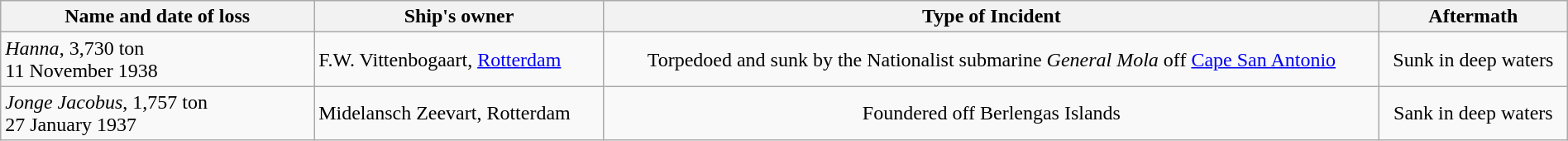<table class="wikitable sortable" width="100%">
<tr>
<th width=20% class=unsortable>Name and date of loss</th>
<th>Ship's owner</th>
<th>Type of Incident</th>
<th>Aftermath</th>
</tr>
<tr align="center">
<td align=left> <em>Hanna</em>, 3,730 ton<br>11 November 1938</td>
<td align=left> F.W. Vittenbogaart, <a href='#'>Rotterdam</a></td>
<td>Torpedoed and sunk by the Nationalist submarine <em>General Mola</em> off <a href='#'>
Cape San Antonio</a></td>
<td>Sunk in deep waters</td>
</tr>
<tr align="center">
<td align=left> <em>Jonge Jacobus</em>, 1,757 ton<br>27 January 1937</td>
<td align=left> Midelansch Zeevart, Rotterdam</td>
<td>Foundered off Berlengas Islands</td>
<td>Sank in deep waters</td>
</tr>
</table>
